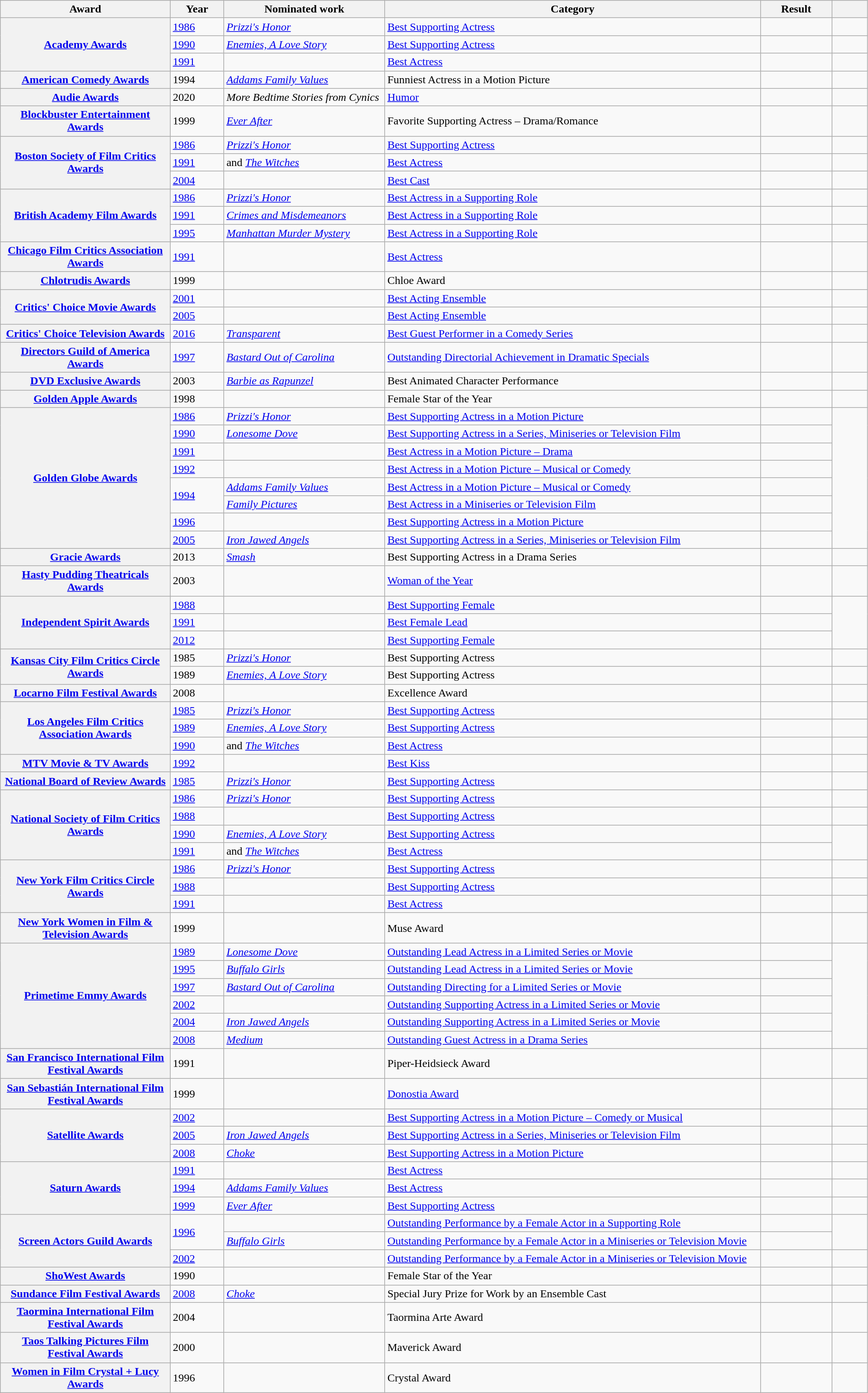<table class="wikitable sortable plainrowheaders" style="width:99%;">
<tr>
<th scope="col" style="width:19%;">Award</th>
<th scope="col" style="width:6%;">Year</th>
<th scope="col" style="width:18%;">Nominated work</th>
<th scope="col" style="width:42%;">Category</th>
<th scope="col" style="width:8%;">Result</th>
<th scope="col" style="width:4%;" class="unsortable"></th>
</tr>
<tr>
<th scope="rowgroup" rowspan="3"><a href='#'>Academy Awards</a></th>
<td><a href='#'>1986</a></td>
<td><em><a href='#'>Prizzi's Honor</a></em></td>
<td><a href='#'>Best Supporting Actress</a></td>
<td></td>
<td style="text-align:center;"></td>
</tr>
<tr>
<td><a href='#'>1990</a></td>
<td><em><a href='#'>Enemies, A Love Story</a></em></td>
<td><a href='#'>Best Supporting Actress</a></td>
<td></td>
<td style="text-align:center;"></td>
</tr>
<tr>
<td><a href='#'>1991</a></td>
<td></td>
<td><a href='#'>Best Actress</a></td>
<td></td>
<td style="text-align:center;"></td>
</tr>
<tr>
<th scope="row"><a href='#'>American Comedy Awards</a></th>
<td>1994</td>
<td><em><a href='#'>Addams Family Values</a></em></td>
<td>Funniest Actress in a Motion Picture</td>
<td></td>
<td style="text-align:center;"></td>
</tr>
<tr>
<th scope="row"><a href='#'>Audie Awards</a></th>
<td>2020</td>
<td><em>More Bedtime Stories from Cynics</em></td>
<td><a href='#'>Humor</a></td>
<td></td>
<td style="text-align:center;"></td>
</tr>
<tr>
<th scope="row"><a href='#'>Blockbuster Entertainment Awards</a></th>
<td>1999</td>
<td><em><a href='#'>Ever After</a></em></td>
<td>Favorite Supporting Actress – Drama/Romance</td>
<td></td>
<td style="text-align:center;"></td>
</tr>
<tr>
<th scope="rowgroup" rowspan="3"><a href='#'>Boston Society of Film Critics Awards</a></th>
<td><a href='#'>1986</a></td>
<td><em><a href='#'>Prizzi's Honor</a></em></td>
<td><a href='#'>Best Supporting Actress</a></td>
<td></td>
<td style="text-align:center;"></td>
</tr>
<tr>
<td><a href='#'>1991</a></td>
<td> and <em><a href='#'>The Witches</a></em></td>
<td><a href='#'>Best Actress</a></td>
<td></td>
<td style="text-align:center;"></td>
</tr>
<tr>
<td><a href='#'>2004</a></td>
<td></td>
<td><a href='#'>Best Cast</a></td>
<td></td>
<td style="text-align:center;"></td>
</tr>
<tr>
<th scope="rowgroup" rowspan="3"><a href='#'>British Academy Film Awards</a></th>
<td><a href='#'>1986</a></td>
<td><em><a href='#'>Prizzi's Honor</a></em></td>
<td><a href='#'>Best Actress in a Supporting Role</a></td>
<td></td>
<td style="text-align:center;"></td>
</tr>
<tr>
<td><a href='#'>1991</a></td>
<td><em><a href='#'>Crimes and Misdemeanors</a></em></td>
<td><a href='#'>Best Actress in a Supporting Role</a></td>
<td></td>
<td style="text-align:center;"></td>
</tr>
<tr>
<td><a href='#'>1995</a></td>
<td><em><a href='#'>Manhattan Murder Mystery</a></em></td>
<td><a href='#'>Best Actress in a Supporting Role</a></td>
<td></td>
<td style="text-align:center;"></td>
</tr>
<tr>
<th scope="row"><a href='#'>Chicago Film Critics Association Awards</a></th>
<td><a href='#'>1991</a></td>
<td></td>
<td><a href='#'>Best Actress</a></td>
<td></td>
<td style="text-align:center;"></td>
</tr>
<tr>
<th scope="row"><a href='#'>Chlotrudis Awards</a></th>
<td>1999</td>
<td></td>
<td>Chloe Award</td>
<td></td>
<td style="text-align:center;"></td>
</tr>
<tr>
<th scope="row" rowspan="2"><a href='#'>Critics' Choice Movie Awards</a></th>
<td><a href='#'>2001</a></td>
<td></td>
<td><a href='#'>Best Acting Ensemble</a></td>
<td></td>
<td style="text-align:center;"></td>
</tr>
<tr>
<td><a href='#'>2005</a></td>
<td></td>
<td><a href='#'>Best Acting Ensemble</a></td>
<td></td>
<td style="text-align:center;"></td>
</tr>
<tr>
<th scope="row"><a href='#'>Critics' Choice Television Awards</a></th>
<td><a href='#'>2016</a></td>
<td><em><a href='#'>Transparent</a></em></td>
<td><a href='#'>Best Guest Performer in a Comedy Series</a></td>
<td></td>
<td style="text-align:center;"></td>
</tr>
<tr>
<th scope="row"><a href='#'>Directors Guild of America Awards</a></th>
<td><a href='#'>1997</a></td>
<td><em><a href='#'>Bastard Out of Carolina</a></em></td>
<td><a href='#'>Outstanding Directorial Achievement in Dramatic Specials</a></td>
<td></td>
<td style="text-align:center;"></td>
</tr>
<tr>
<th scope="row"><a href='#'>DVD Exclusive Awards</a></th>
<td>2003</td>
<td><em><a href='#'>Barbie as Rapunzel</a></em></td>
<td>Best Animated Character Performance</td>
<td></td>
<td style="text-align:center;"></td>
</tr>
<tr>
<th scope="row"><a href='#'>Golden Apple Awards</a></th>
<td>1998</td>
<td></td>
<td>Female Star of the Year</td>
<td></td>
<td style="text-align:center;"></td>
</tr>
<tr>
<th scope="rowgroup" rowspan="8"><a href='#'>Golden Globe Awards</a></th>
<td><a href='#'>1986</a></td>
<td><em><a href='#'>Prizzi's Honor</a></em></td>
<td><a href='#'>Best Supporting Actress in a Motion Picture</a></td>
<td></td>
<td style="text-align:center;" rowspan="8"></td>
</tr>
<tr>
<td><a href='#'>1990</a></td>
<td><em><a href='#'>Lonesome Dove</a></em></td>
<td><a href='#'>Best Supporting Actress in a Series, Miniseries or Television Film</a></td>
<td></td>
</tr>
<tr>
<td><a href='#'>1991</a></td>
<td></td>
<td><a href='#'>Best Actress in a Motion Picture – Drama</a></td>
<td></td>
</tr>
<tr>
<td><a href='#'>1992</a></td>
<td></td>
<td><a href='#'>Best Actress in a Motion Picture – Musical or Comedy</a></td>
<td></td>
</tr>
<tr>
<td rowspan="2"><a href='#'>1994</a></td>
<td><em><a href='#'>Addams Family Values</a></em></td>
<td><a href='#'>Best Actress in a Motion Picture – Musical or Comedy</a></td>
<td></td>
</tr>
<tr>
<td><em><a href='#'>Family Pictures</a></em></td>
<td><a href='#'>Best Actress in a Miniseries or Television Film</a></td>
<td></td>
</tr>
<tr>
<td><a href='#'>1996</a></td>
<td></td>
<td><a href='#'>Best Supporting Actress in a Motion Picture</a></td>
<td></td>
</tr>
<tr>
<td><a href='#'>2005</a></td>
<td><em><a href='#'>Iron Jawed Angels</a></em></td>
<td><a href='#'>Best Supporting Actress in a Series, Miniseries or Television Film</a></td>
<td></td>
</tr>
<tr>
<th scope="row"><a href='#'>Gracie Awards</a></th>
<td>2013</td>
<td><em><a href='#'>Smash</a></em></td>
<td>Best Supporting Actress in a Drama Series</td>
<td></td>
<td style="text-align:center;"></td>
</tr>
<tr>
<th scope="row"><a href='#'>Hasty Pudding Theatricals Awards</a></th>
<td>2003</td>
<td></td>
<td><a href='#'>Woman of the Year</a></td>
<td></td>
<td style="text-align:center;"></td>
</tr>
<tr>
<th scope="rowgroup" rowspan="3"><a href='#'>Independent Spirit Awards</a></th>
<td><a href='#'>1988</a></td>
<td></td>
<td><a href='#'>Best Supporting Female</a></td>
<td></td>
<td style="text-align:center;" rowspan="3"></td>
</tr>
<tr>
<td><a href='#'>1991</a></td>
<td></td>
<td><a href='#'>Best Female Lead</a></td>
<td></td>
</tr>
<tr>
<td><a href='#'>2012</a></td>
<td></td>
<td><a href='#'>Best Supporting Female</a></td>
<td></td>
</tr>
<tr>
<th scope="row" rowspan="2"><a href='#'>Kansas City Film Critics Circle Awards</a></th>
<td>1985</td>
<td><em><a href='#'>Prizzi's Honor</a></em></td>
<td>Best Supporting Actress</td>
<td></td>
<td style="text-align:center;"></td>
</tr>
<tr>
<td>1989</td>
<td><em><a href='#'>Enemies, A Love Story</a></em></td>
<td>Best Supporting Actress</td>
<td></td>
<td style="text-align:center;"></td>
</tr>
<tr>
<th scope="row"><a href='#'>Locarno Film Festival Awards</a></th>
<td>2008</td>
<td></td>
<td>Excellence Award</td>
<td></td>
<td style="text-align:center;"></td>
</tr>
<tr>
<th scope="rowgroup" rowspan="3"><a href='#'>Los Angeles Film Critics Association Awards</a></th>
<td><a href='#'>1985</a></td>
<td><em><a href='#'>Prizzi's Honor</a></em></td>
<td><a href='#'>Best Supporting Actress</a></td>
<td></td>
<td style="text-align:center;"></td>
</tr>
<tr>
<td><a href='#'>1989</a></td>
<td><em><a href='#'>Enemies, A Love Story</a></em></td>
<td><a href='#'>Best Supporting Actress</a></td>
<td></td>
<td style="text-align:center;"></td>
</tr>
<tr>
<td><a href='#'>1990</a></td>
<td> and <em><a href='#'>The Witches</a></em></td>
<td><a href='#'>Best Actress</a></td>
<td></td>
<td style="text-align:center;"></td>
</tr>
<tr>
<th scope="row"><a href='#'>MTV Movie & TV Awards</a></th>
<td><a href='#'>1992</a></td>
<td></td>
<td><a href='#'>Best Kiss</a></td>
<td></td>
<td style="text-align:center;"></td>
</tr>
<tr>
<th scope="row"><a href='#'>National Board of Review Awards</a></th>
<td><a href='#'>1985</a></td>
<td><em><a href='#'>Prizzi's Honor</a></em></td>
<td><a href='#'>Best Supporting Actress</a></td>
<td></td>
<td style="text-align:center;"></td>
</tr>
<tr>
<th scope="rowgroup" rowspan="4"><a href='#'>National Society of Film Critics Awards</a></th>
<td><a href='#'>1986</a></td>
<td><em><a href='#'>Prizzi's Honor</a></em></td>
<td><a href='#'>Best Supporting Actress</a></td>
<td></td>
<td style="text-align:center;"></td>
</tr>
<tr>
<td><a href='#'>1988</a></td>
<td></td>
<td><a href='#'>Best Supporting Actress</a></td>
<td></td>
<td style="text-align:center;"></td>
</tr>
<tr>
<td><a href='#'>1990</a></td>
<td><em><a href='#'>Enemies, A Love Story</a></em></td>
<td><a href='#'>Best Supporting Actress</a></td>
<td></td>
<td style="text-align:center;" rowspan="2"></td>
</tr>
<tr>
<td><a href='#'>1991</a></td>
<td> and <em><a href='#'>The Witches</a></em></td>
<td><a href='#'>Best Actress</a></td>
<td></td>
</tr>
<tr>
<th scope="rowgroup" rowspan="3"><a href='#'>New York Film Critics Circle Awards</a></th>
<td><a href='#'>1986</a></td>
<td><em><a href='#'>Prizzi's Honor</a></em></td>
<td><a href='#'>Best Supporting Actress</a></td>
<td></td>
<td style="text-align:center;"></td>
</tr>
<tr>
<td><a href='#'>1988</a></td>
<td></td>
<td><a href='#'>Best Supporting Actress</a></td>
<td></td>
<td style="text-align:center;"></td>
</tr>
<tr>
<td><a href='#'>1991</a></td>
<td></td>
<td><a href='#'>Best Actress</a></td>
<td></td>
<td style="text-align:center;"></td>
</tr>
<tr>
<th scope="row"><a href='#'>New York Women in Film & Television Awards</a></th>
<td>1999</td>
<td></td>
<td>Muse Award</td>
<td></td>
<td style="text-align:center;"></td>
</tr>
<tr>
<th scope="rowgroup" rowspan="6"><a href='#'>Primetime Emmy Awards</a></th>
<td><a href='#'>1989</a></td>
<td><em><a href='#'>Lonesome Dove</a></em></td>
<td><a href='#'>Outstanding Lead Actress in a Limited Series or Movie</a></td>
<td></td>
<td style="text-align:center;" rowspan="6"></td>
</tr>
<tr>
<td><a href='#'>1995</a></td>
<td><em><a href='#'>Buffalo Girls</a></em></td>
<td><a href='#'>Outstanding Lead Actress in a Limited Series or Movie</a></td>
<td></td>
</tr>
<tr>
<td><a href='#'>1997</a></td>
<td><em><a href='#'>Bastard Out of Carolina</a></em></td>
<td><a href='#'>Outstanding Directing for a Limited Series or Movie</a></td>
<td></td>
</tr>
<tr>
<td><a href='#'>2002</a></td>
<td></td>
<td><a href='#'>Outstanding Supporting Actress in a Limited Series or Movie</a></td>
<td></td>
</tr>
<tr>
<td><a href='#'>2004</a></td>
<td><em><a href='#'>Iron Jawed Angels</a></em></td>
<td><a href='#'>Outstanding Supporting Actress in a Limited Series or Movie</a></td>
<td></td>
</tr>
<tr>
<td><a href='#'>2008</a></td>
<td><em><a href='#'>Medium</a></em></td>
<td><a href='#'>Outstanding Guest Actress in a Drama Series</a></td>
<td></td>
</tr>
<tr>
<th scope="row"><a href='#'>San Francisco International Film Festival Awards</a></th>
<td>1991</td>
<td></td>
<td>Piper-Heidsieck Award</td>
<td></td>
<td style="text-align:center;"></td>
</tr>
<tr>
<th scope="row"><a href='#'>San Sebastián International Film Festival Awards</a></th>
<td>1999</td>
<td></td>
<td><a href='#'>Donostia Award</a></td>
<td></td>
<td style="text-align:center;"></td>
</tr>
<tr>
<th scope="rowgroup" rowspan="3"><a href='#'>Satellite Awards</a></th>
<td><a href='#'>2002</a></td>
<td></td>
<td><a href='#'>Best Supporting Actress in a Motion Picture – Comedy or Musical</a></td>
<td></td>
<td style="text-align:center;"></td>
</tr>
<tr>
<td><a href='#'>2005</a></td>
<td><em><a href='#'>Iron Jawed Angels</a></em></td>
<td><a href='#'>Best Supporting Actress in a Series, Miniseries or Television Film</a></td>
<td></td>
<td style="text-align:center;"></td>
</tr>
<tr>
<td><a href='#'>2008</a></td>
<td><em><a href='#'>Choke</a></em></td>
<td><a href='#'>Best Supporting Actress in a Motion Picture</a></td>
<td></td>
<td style="text-align:center;"></td>
</tr>
<tr>
<th scope="rowgroup" rowspan="3"><a href='#'>Saturn Awards</a></th>
<td><a href='#'>1991</a></td>
<td></td>
<td><a href='#'>Best Actress</a></td>
<td></td>
<td style="text-align:center;"></td>
</tr>
<tr>
<td><a href='#'>1994</a></td>
<td><em><a href='#'>Addams Family Values</a></em></td>
<td><a href='#'>Best Actress</a></td>
<td></td>
<td style="text-align:center;"></td>
</tr>
<tr>
<td><a href='#'>1999</a></td>
<td><em><a href='#'>Ever After</a></em></td>
<td><a href='#'>Best Supporting Actress</a></td>
<td></td>
<td style="text-align:center;"></td>
</tr>
<tr>
<th scope="rowgroup" rowspan="3"><a href='#'>Screen Actors Guild Awards</a></th>
<td rowspan="2"><a href='#'>1996</a></td>
<td></td>
<td><a href='#'>Outstanding Performance by a Female Actor in a Supporting Role</a></td>
<td></td>
<td style="text-align:center;" rowspan="2"></td>
</tr>
<tr>
<td><em><a href='#'>Buffalo Girls</a></em></td>
<td><a href='#'>Outstanding Performance by a Female Actor in a Miniseries or Television Movie</a></td>
<td></td>
</tr>
<tr>
<td><a href='#'>2002</a></td>
<td></td>
<td><a href='#'>Outstanding Performance by a Female Actor in a Miniseries or Television Movie</a></td>
<td></td>
<td style="text-align:center;"></td>
</tr>
<tr>
<th scope="row"><a href='#'>ShoWest Awards</a></th>
<td>1990</td>
<td></td>
<td>Female Star of the Year</td>
<td></td>
<td style="text-align:center;"></td>
</tr>
<tr>
<th scope="row"><a href='#'>Sundance Film Festival Awards</a></th>
<td><a href='#'>2008</a></td>
<td><em><a href='#'>Choke</a></em></td>
<td>Special Jury Prize for Work by an Ensemble Cast</td>
<td></td>
<td style="text-align:center;"></td>
</tr>
<tr>
<th scope="row"><a href='#'>Taormina International Film Festival Awards</a></th>
<td>2004</td>
<td></td>
<td>Taormina Arte Award</td>
<td></td>
<td style="text-align:center;"></td>
</tr>
<tr>
<th scope="row"><a href='#'>Taos Talking Pictures Film Festival Awards</a></th>
<td>2000</td>
<td></td>
<td>Maverick Award</td>
<td></td>
<td style="text-align:center;"></td>
</tr>
<tr>
<th scope="row"><a href='#'>Women in Film Crystal + Lucy Awards</a></th>
<td>1996</td>
<td></td>
<td>Crystal Award</td>
<td></td>
<td style="text-align:center;"></td>
</tr>
</table>
